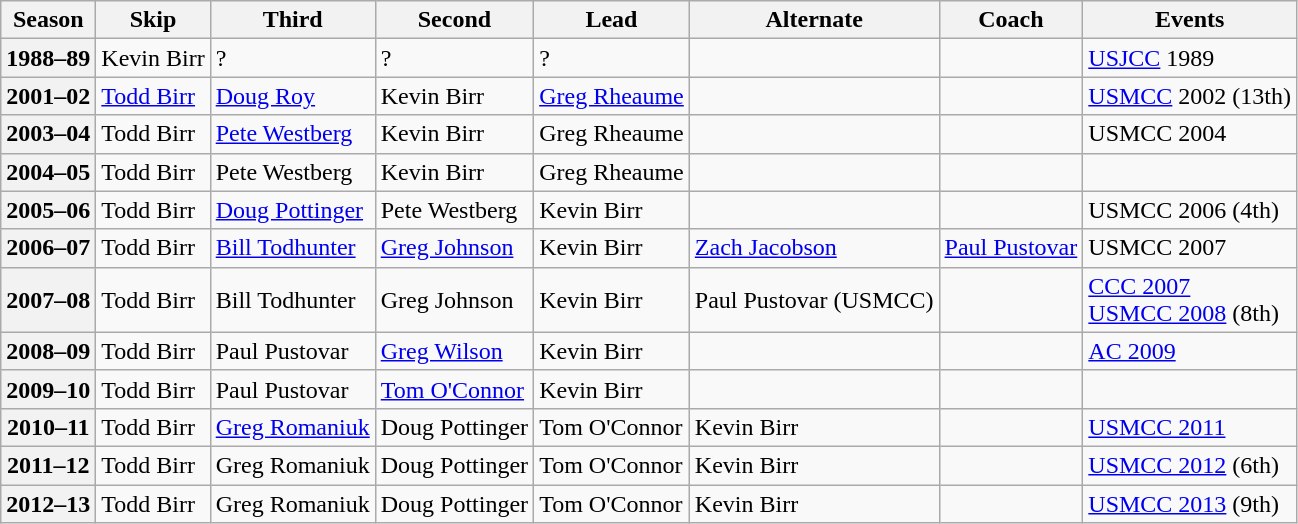<table class="wikitable">
<tr>
<th scope="col">Season</th>
<th scope="col">Skip</th>
<th scope="col">Third</th>
<th scope="col">Second</th>
<th scope="col">Lead</th>
<th scope="col">Alternate</th>
<th scope="col">Coach</th>
<th scope="col">Events</th>
</tr>
<tr>
<th scope="row">1988–89</th>
<td>Kevin Birr</td>
<td>?</td>
<td>?</td>
<td>?</td>
<td></td>
<td></td>
<td><a href='#'>USJCC</a> 1989 </td>
</tr>
<tr>
<th scope="row">2001–02</th>
<td><a href='#'>Todd Birr</a></td>
<td><a href='#'>Doug Roy</a></td>
<td>Kevin Birr</td>
<td><a href='#'>Greg Rheaume</a></td>
<td></td>
<td></td>
<td><a href='#'>USMCC</a> 2002 (13th)</td>
</tr>
<tr>
<th scope="row">2003–04</th>
<td>Todd Birr</td>
<td><a href='#'>Pete Westberg</a></td>
<td>Kevin Birr</td>
<td>Greg Rheaume</td>
<td></td>
<td></td>
<td>USMCC 2004 </td>
</tr>
<tr>
<th scope="row">2004–05</th>
<td>Todd Birr</td>
<td>Pete Westberg</td>
<td>Kevin Birr</td>
<td>Greg Rheaume</td>
<td></td>
<td></td>
<td></td>
</tr>
<tr>
<th scope="row">2005–06</th>
<td>Todd Birr</td>
<td><a href='#'>Doug Pottinger</a></td>
<td>Pete Westberg</td>
<td>Kevin Birr</td>
<td></td>
<td></td>
<td>USMCC 2006 (4th)</td>
</tr>
<tr>
<th scope="row">2006–07</th>
<td>Todd Birr</td>
<td><a href='#'>Bill Todhunter</a></td>
<td><a href='#'>Greg Johnson</a></td>
<td>Kevin Birr</td>
<td><a href='#'>Zach Jacobson</a></td>
<td><a href='#'>Paul Pustovar</a></td>
<td>USMCC 2007 <br> </td>
</tr>
<tr>
<th scope="row">2007–08</th>
<td>Todd Birr</td>
<td>Bill Todhunter</td>
<td>Greg Johnson</td>
<td>Kevin Birr</td>
<td>Paul Pustovar (USMCC)</td>
<td></td>
<td><a href='#'>CCC 2007</a> <br><a href='#'>USMCC 2008</a> (8th)</td>
</tr>
<tr>
<th scope="row">2008–09</th>
<td>Todd Birr</td>
<td>Paul Pustovar</td>
<td><a href='#'>Greg Wilson</a></td>
<td>Kevin Birr</td>
<td></td>
<td></td>
<td><a href='#'>AC 2009</a> </td>
</tr>
<tr>
<th scope="row">2009–10</th>
<td>Todd Birr</td>
<td>Paul Pustovar</td>
<td><a href='#'>Tom O'Connor</a></td>
<td>Kevin Birr</td>
<td></td>
<td></td>
<td></td>
</tr>
<tr>
<th scope="row">2010–11</th>
<td>Todd Birr</td>
<td><a href='#'>Greg Romaniuk</a></td>
<td>Doug Pottinger</td>
<td>Tom O'Connor</td>
<td>Kevin Birr</td>
<td></td>
<td><a href='#'>USMCC 2011</a> </td>
</tr>
<tr>
<th scope="row">2011–12</th>
<td>Todd Birr</td>
<td>Greg Romaniuk</td>
<td>Doug Pottinger</td>
<td>Tom O'Connor</td>
<td>Kevin Birr</td>
<td></td>
<td><a href='#'>USMCC 2012</a> (6th)</td>
</tr>
<tr>
<th scope="row">2012–13</th>
<td>Todd Birr</td>
<td>Greg Romaniuk</td>
<td>Doug Pottinger</td>
<td>Tom O'Connor</td>
<td>Kevin Birr</td>
<td></td>
<td><a href='#'>USMCC 2013</a> (9th)</td>
</tr>
</table>
